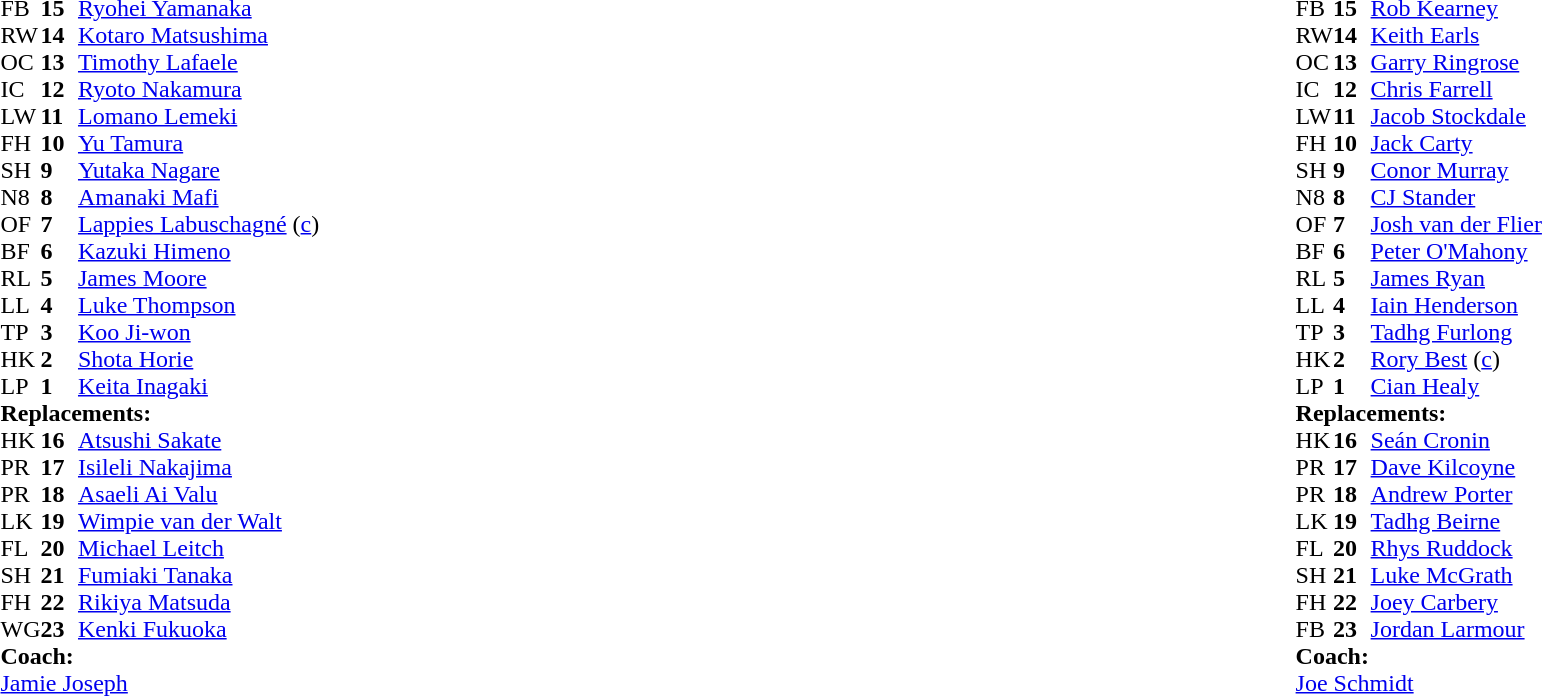<table style="width:100%;">
<tr>
<td style="vertical-align:top; width:50%;"><br><table style="font-size: 100%" cellspacing="0" cellpadding="0">
<tr>
<th width="25"></th>
<th width="25"></th>
</tr>
<tr>
<td>FB</td>
<td><strong>15</strong></td>
<td><a href='#'>Ryohei Yamanaka</a></td>
<td></td>
<td></td>
</tr>
<tr>
<td>RW</td>
<td><strong>14</strong></td>
<td><a href='#'>Kotaro Matsushima</a></td>
</tr>
<tr>
<td>OC</td>
<td><strong>13</strong></td>
<td><a href='#'>Timothy Lafaele</a></td>
</tr>
<tr>
<td>IC</td>
<td><strong>12</strong></td>
<td><a href='#'>Ryoto Nakamura</a></td>
</tr>
<tr>
<td>LW</td>
<td><strong>11</strong></td>
<td><a href='#'>Lomano Lemeki</a></td>
</tr>
<tr>
<td>FH</td>
<td><strong>10</strong></td>
<td><a href='#'>Yu Tamura</a></td>
</tr>
<tr>
<td>SH</td>
<td><strong>9</strong></td>
<td><a href='#'>Yutaka Nagare</a></td>
<td></td>
<td></td>
</tr>
<tr>
<td>N8</td>
<td><strong>8</strong></td>
<td><a href='#'>Amanaki Mafi</a></td>
<td></td>
<td></td>
</tr>
<tr>
<td>OF</td>
<td><strong>7</strong></td>
<td><a href='#'>Lappies Labuschagné</a> (<a href='#'>c</a>)</td>
</tr>
<tr>
<td>BF</td>
<td><strong>6</strong></td>
<td><a href='#'>Kazuki Himeno</a></td>
</tr>
<tr>
<td>RL</td>
<td><strong>5</strong></td>
<td><a href='#'>James Moore</a></td>
</tr>
<tr>
<td>LL</td>
<td><strong>4</strong></td>
<td><a href='#'>Luke Thompson</a></td>
<td></td>
<td></td>
</tr>
<tr>
<td>TP</td>
<td><strong>3</strong></td>
<td><a href='#'>Koo Ji-won</a></td>
<td></td>
<td></td>
</tr>
<tr>
<td>HK</td>
<td><strong>2</strong></td>
<td><a href='#'>Shota Horie</a></td>
</tr>
<tr>
<td>LP</td>
<td><strong>1</strong></td>
<td><a href='#'>Keita Inagaki</a></td>
<td></td>
<td></td>
</tr>
<tr>
<td colspan="3"><strong>Replacements:</strong></td>
</tr>
<tr>
<td>HK</td>
<td><strong>16</strong></td>
<td><a href='#'>Atsushi Sakate</a></td>
</tr>
<tr>
<td>PR</td>
<td><strong>17</strong></td>
<td><a href='#'>Isileli Nakajima</a></td>
<td></td>
<td></td>
</tr>
<tr>
<td>PR</td>
<td><strong>18</strong></td>
<td><a href='#'>Asaeli Ai Valu</a></td>
<td></td>
<td></td>
</tr>
<tr>
<td>LK</td>
<td><strong>19</strong></td>
<td><a href='#'>Wimpie van der Walt</a></td>
<td></td>
<td></td>
</tr>
<tr>
<td>FL</td>
<td><strong>20</strong></td>
<td><a href='#'>Michael Leitch</a></td>
<td></td>
<td></td>
</tr>
<tr>
<td>SH</td>
<td><strong>21</strong></td>
<td><a href='#'>Fumiaki Tanaka</a></td>
<td></td>
<td></td>
</tr>
<tr>
<td>FH</td>
<td><strong>22</strong></td>
<td><a href='#'>Rikiya Matsuda</a></td>
</tr>
<tr>
<td>WG</td>
<td><strong>23</strong></td>
<td><a href='#'>Kenki Fukuoka</a></td>
<td></td>
<td></td>
</tr>
<tr>
<td colspan="3"><strong>Coach:</strong></td>
</tr>
<tr>
<td colspan="4"> <a href='#'>Jamie Joseph</a></td>
</tr>
</table>
</td>
<td style="vertical-align:top"></td>
<td style="vertical-align:top; width:50%;"><br><table cellspacing="0" cellpadding="0" style="font-size:100%; margin:auto;">
<tr>
<th width="25"></th>
<th width="25"></th>
</tr>
<tr>
<td>FB</td>
<td><strong>15</strong></td>
<td><a href='#'>Rob Kearney</a></td>
<td></td>
<td></td>
</tr>
<tr>
<td>RW</td>
<td><strong>14</strong></td>
<td><a href='#'>Keith Earls</a></td>
</tr>
<tr>
<td>OC</td>
<td><strong>13</strong></td>
<td><a href='#'>Garry Ringrose</a></td>
</tr>
<tr>
<td>IC</td>
<td><strong>12</strong></td>
<td><a href='#'>Chris Farrell</a></td>
<td></td>
<td></td>
</tr>
<tr>
<td>LW</td>
<td><strong>11</strong></td>
<td><a href='#'>Jacob Stockdale</a></td>
</tr>
<tr>
<td>FH</td>
<td><strong>10</strong></td>
<td><a href='#'>Jack Carty</a></td>
<td></td>
<td></td>
</tr>
<tr>
<td>SH</td>
<td><strong>9</strong></td>
<td><a href='#'>Conor Murray</a></td>
</tr>
<tr>
<td>N8</td>
<td><strong>8</strong></td>
<td><a href='#'>CJ Stander</a></td>
</tr>
<tr>
<td>OF</td>
<td><strong>7</strong></td>
<td><a href='#'>Josh van der Flier</a></td>
</tr>
<tr>
<td>BF</td>
<td><strong>6</strong></td>
<td><a href='#'>Peter O'Mahony</a></td>
<td></td>
<td></td>
</tr>
<tr>
<td>RL</td>
<td><strong>5</strong></td>
<td><a href='#'>James Ryan</a></td>
</tr>
<tr>
<td>LL</td>
<td><strong>4</strong></td>
<td><a href='#'>Iain Henderson</a></td>
<td></td>
<td></td>
</tr>
<tr>
<td>TP</td>
<td><strong>3</strong></td>
<td><a href='#'>Tadhg Furlong</a></td>
<td></td>
<td></td>
</tr>
<tr>
<td>HK</td>
<td><strong>2</strong></td>
<td><a href='#'>Rory Best</a> (<a href='#'>c</a>)</td>
<td></td>
<td></td>
</tr>
<tr>
<td>LP</td>
<td><strong>1</strong></td>
<td><a href='#'>Cian Healy</a></td>
<td></td>
<td></td>
</tr>
<tr>
<td colspan="3"><strong>Replacements:</strong></td>
</tr>
<tr>
<td>HK</td>
<td><strong>16</strong></td>
<td><a href='#'>Seán Cronin</a></td>
<td></td>
<td></td>
</tr>
<tr>
<td>PR</td>
<td><strong>17</strong></td>
<td><a href='#'>Dave Kilcoyne</a></td>
<td></td>
<td></td>
</tr>
<tr>
<td>PR</td>
<td><strong>18</strong></td>
<td><a href='#'>Andrew Porter</a></td>
<td></td>
<td></td>
</tr>
<tr>
<td>LK</td>
<td><strong>19</strong></td>
<td><a href='#'>Tadhg Beirne</a></td>
<td></td>
<td></td>
</tr>
<tr>
<td>FL</td>
<td><strong>20</strong></td>
<td><a href='#'>Rhys Ruddock</a></td>
<td></td>
<td></td>
</tr>
<tr>
<td>SH</td>
<td><strong>21</strong></td>
<td><a href='#'>Luke McGrath</a></td>
<td></td>
<td></td>
</tr>
<tr>
<td>FH</td>
<td><strong>22</strong></td>
<td><a href='#'>Joey Carbery</a></td>
<td></td>
<td></td>
</tr>
<tr>
<td>FB</td>
<td><strong>23</strong></td>
<td><a href='#'>Jordan Larmour</a></td>
<td></td>
<td></td>
</tr>
<tr>
<td colspan="3"><strong>Coach:</strong></td>
</tr>
<tr>
<td colspan="4"> <a href='#'>Joe Schmidt</a></td>
</tr>
</table>
</td>
</tr>
</table>
